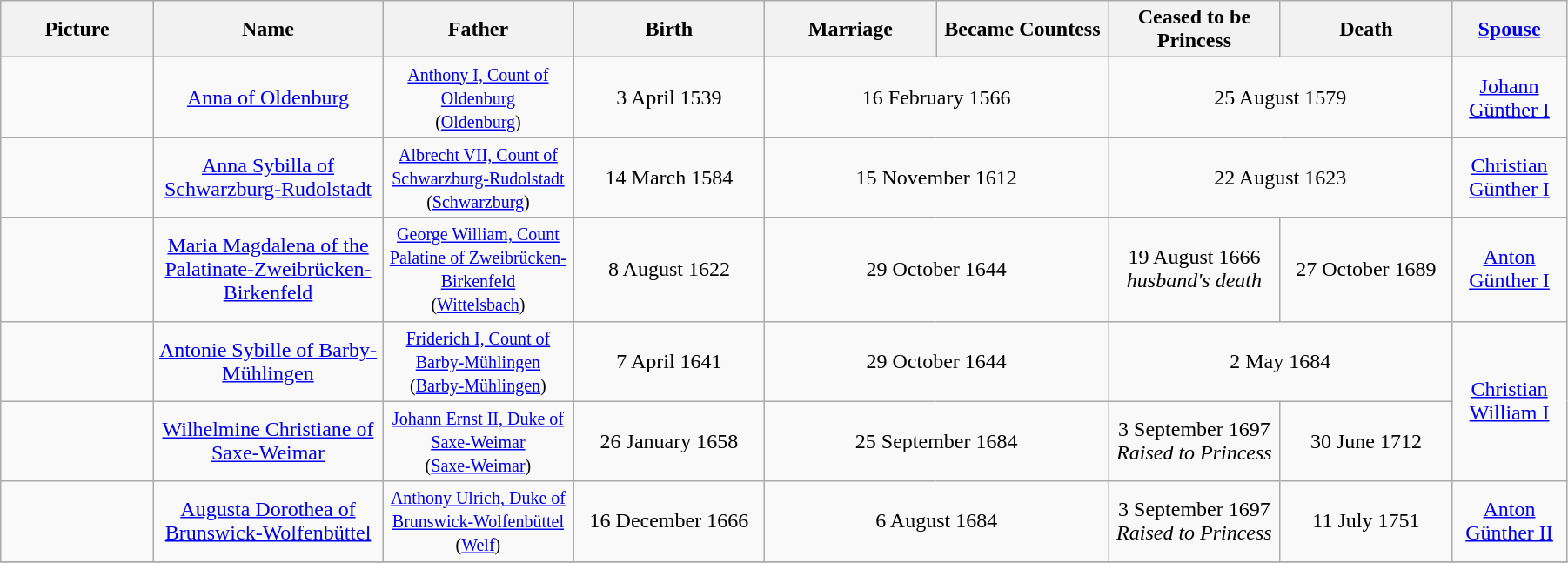<table width=95% class="wikitable">
<tr>
<th width = "8%">Picture</th>
<th width = "12%">Name</th>
<th width = "10%">Father</th>
<th width = "10%">Birth</th>
<th width = "9%">Marriage</th>
<th width = "9%">Became Countess</th>
<th width = "9%">Ceased to be Princess</th>
<th width = "9%">Death</th>
<th width = "6%"><a href='#'>Spouse</a></th>
</tr>
<tr>
<td align="center"></td>
<td align="center"><a href='#'>Anna of Oldenburg</a></td>
<td align="center"><small><a href='#'>Anthony I, Count of Oldenburg</a><br>(<a href='#'>Oldenburg</a>)</small></td>
<td align="center">3 April 1539</td>
<td align="center" colspan="2">16 February 1566</td>
<td align="center" colspan="2">25 August 1579</td>
<td align="center"><a href='#'>Johann Günther I</a></td>
</tr>
<tr>
<td align="center"></td>
<td align="center"><a href='#'>Anna Sybilla of Schwarzburg-Rudolstadt</a></td>
<td align="center"><small><a href='#'>Albrecht VII, Count of Schwarzburg-Rudolstadt</a><br>(<a href='#'>Schwarzburg</a>)</small></td>
<td align="center">14 March 1584</td>
<td align="center" colspan="2">15 November 1612</td>
<td align="center" colspan="2">22 August 1623</td>
<td align="center"><a href='#'>Christian Günther I</a></td>
</tr>
<tr>
<td align="center"></td>
<td align="center"><a href='#'>Maria Magdalena of the Palatinate-Zweibrücken-Birkenfeld</a></td>
<td align="center"><small><a href='#'>George William, Count Palatine of Zweibrücken-Birkenfeld</a><br>(<a href='#'>Wittelsbach</a>)</small></td>
<td align="center">8 August 1622</td>
<td align="center" colspan="2">29 October 1644</td>
<td align="center">19 August 1666<br><em>husband's death</em></td>
<td align="center">27 October 1689</td>
<td align="center"><a href='#'>Anton Günther I</a></td>
</tr>
<tr>
<td align="center"></td>
<td align="center"><a href='#'>Antonie Sybille of Barby-Mühlingen</a></td>
<td align="center"><small><a href='#'>Friderich I, Count of Barby-Mühlingen</a><br>(<a href='#'>Barby-Mühlingen</a>)</small></td>
<td align="center">7 April 1641</td>
<td align="center" colspan="2">29 October 1644</td>
<td align="center" colspan="2">2 May 1684</td>
<td align="center" rowspan="2"><a href='#'>Christian William I</a></td>
</tr>
<tr>
<td align="center"></td>
<td align="center"><a href='#'>Wilhelmine Christiane of Saxe-Weimar</a></td>
<td align="center"><small><a href='#'>Johann Ernst II, Duke of Saxe-Weimar</a><br>(<a href='#'>Saxe-Weimar</a>)</small></td>
<td align="center">26 January 1658</td>
<td align="center" colspan="2">25 September 1684</td>
<td align="center">3 September 1697<br><em>Raised to Princess</em></td>
<td align="center">30 June 1712</td>
</tr>
<tr>
<td align="center"></td>
<td align="center"><a href='#'>Augusta Dorothea of Brunswick-Wolfenbüttel</a></td>
<td align="center"><small><a href='#'>Anthony Ulrich, Duke of Brunswick-Wolfenbüttel</a><br>(<a href='#'>Welf</a>)</small></td>
<td align="center">16 December 1666</td>
<td align="center" colspan="2">6 August 1684</td>
<td align="center">3 September 1697<br><em>Raised to Princess</em></td>
<td align="center">11 July 1751</td>
<td align="center"><a href='#'>Anton Günther II</a></td>
</tr>
<tr>
</tr>
</table>
